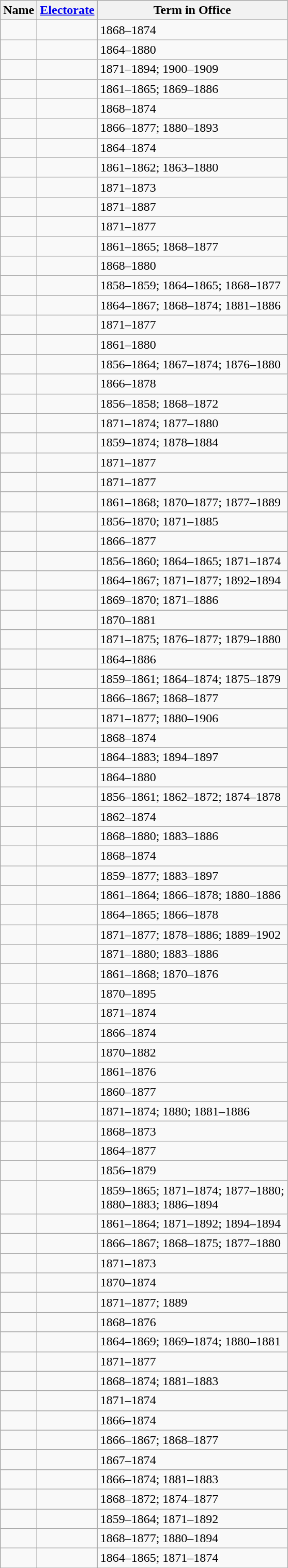<table class="wikitable sortable">
<tr>
<th>Name</th>
<th><a href='#'>Electorate</a></th>
<th>Term in Office</th>
</tr>
<tr>
<td></td>
<td></td>
<td>1868–1874</td>
</tr>
<tr>
<td></td>
<td></td>
<td>1864–1880</td>
</tr>
<tr>
<td></td>
<td></td>
<td>1871–1894; 1900–1909</td>
</tr>
<tr>
<td></td>
<td></td>
<td>1861–1865; 1869–1886</td>
</tr>
<tr>
<td></td>
<td></td>
<td>1868–1874</td>
</tr>
<tr>
<td></td>
<td></td>
<td>1866–1877; 1880–1893</td>
</tr>
<tr>
<td></td>
<td></td>
<td>1864–1874</td>
</tr>
<tr>
<td></td>
<td></td>
<td>1861–1862; 1863–1880</td>
</tr>
<tr>
<td> </td>
<td></td>
<td>1871–1873</td>
</tr>
<tr>
<td></td>
<td></td>
<td>1871–1887</td>
</tr>
<tr>
<td></td>
<td></td>
<td>1871–1877</td>
</tr>
<tr>
<td></td>
<td></td>
<td>1861–1865; 1868–1877</td>
</tr>
<tr>
<td></td>
<td></td>
<td>1868–1880</td>
</tr>
<tr>
<td></td>
<td></td>
<td>1858–1859; 1864–1865; 1868–1877</td>
</tr>
<tr>
<td></td>
<td></td>
<td>1864–1867; 1868–1874; 1881–1886</td>
</tr>
<tr>
<td></td>
<td></td>
<td>1871–1877</td>
</tr>
<tr>
<td></td>
<td></td>
<td>1861–1880</td>
</tr>
<tr>
<td></td>
<td></td>
<td>1856–1864; 1867–1874; 1876–1880</td>
</tr>
<tr>
<td></td>
<td></td>
<td>1866–1878</td>
</tr>
<tr>
<td> </td>
<td></td>
<td>1856–1858; 1868–1872</td>
</tr>
<tr>
<td></td>
<td></td>
<td>1871–1874; 1877–1880</td>
</tr>
<tr>
<td></td>
<td></td>
<td>1859–1874; 1878–1884</td>
</tr>
<tr>
<td></td>
<td></td>
<td>1871–1877</td>
</tr>
<tr>
<td></td>
<td></td>
<td>1871–1877</td>
</tr>
<tr>
<td></td>
<td></td>
<td>1861–1868; 1870–1877; 1877–1889</td>
</tr>
<tr>
<td></td>
<td></td>
<td>1856–1870; 1871–1885</td>
</tr>
<tr>
<td></td>
<td></td>
<td>1866–1877</td>
</tr>
<tr>
<td></td>
<td></td>
<td>1856–1860; 1864–1865; 1871–1874</td>
</tr>
<tr>
<td></td>
<td></td>
<td>1864–1867; 1871–1877; 1892–1894</td>
</tr>
<tr>
<td></td>
<td></td>
<td>1869–1870; 1871–1886</td>
</tr>
<tr>
<td></td>
<td></td>
<td>1870–1881</td>
</tr>
<tr>
<td></td>
<td></td>
<td>1871–1875; 1876–1877; 1879–1880</td>
</tr>
<tr>
<td></td>
<td></td>
<td>1864–1886</td>
</tr>
<tr>
<td></td>
<td></td>
<td>1859–1861; 1864–1874; 1875–1879</td>
</tr>
<tr>
<td></td>
<td></td>
<td>1866–1867; 1868–1877</td>
</tr>
<tr>
<td></td>
<td></td>
<td>1871–1877; 1880–1906</td>
</tr>
<tr>
<td></td>
<td></td>
<td>1868–1874</td>
</tr>
<tr>
<td></td>
<td></td>
<td>1864–1883; 1894–1897</td>
</tr>
<tr>
<td></td>
<td></td>
<td>1864–1880</td>
</tr>
<tr>
<td> </td>
<td></td>
<td>1856–1861; 1862–1872; 1874–1878</td>
</tr>
<tr>
<td></td>
<td></td>
<td>1862–1874</td>
</tr>
<tr>
<td></td>
<td></td>
<td>1868–1880; 1883–1886</td>
</tr>
<tr>
<td></td>
<td></td>
<td>1868–1874</td>
</tr>
<tr>
<td></td>
<td></td>
<td>1859–1877; 1883–1897</td>
</tr>
<tr>
<td></td>
<td></td>
<td>1861–1864; 1866–1878; 1880–1886</td>
</tr>
<tr>
<td></td>
<td></td>
<td>1864–1865; 1866–1878</td>
</tr>
<tr>
<td></td>
<td></td>
<td>1871–1877; 1878–1886; 1889–1902</td>
</tr>
<tr>
<td></td>
<td></td>
<td>1871–1880; 1883–1886</td>
</tr>
<tr>
<td></td>
<td></td>
<td>1861–1868; 1870–1876</td>
</tr>
<tr>
<td></td>
<td></td>
<td>1870–1895</td>
</tr>
<tr>
<td></td>
<td></td>
<td>1871–1874</td>
</tr>
<tr>
<td></td>
<td></td>
<td>1866–1874</td>
</tr>
<tr>
<td></td>
<td></td>
<td>1870–1882</td>
</tr>
<tr>
<td></td>
<td></td>
<td>1861–1876</td>
</tr>
<tr>
<td></td>
<td></td>
<td>1860–1877</td>
</tr>
<tr>
<td></td>
<td></td>
<td>1871–1874; 1880; 1881–1886</td>
</tr>
<tr>
<td> </td>
<td></td>
<td>1868–1873</td>
</tr>
<tr>
<td></td>
<td></td>
<td>1864–1877</td>
</tr>
<tr>
<td></td>
<td></td>
<td>1856–1879</td>
</tr>
<tr>
<td></td>
<td></td>
<td>1859–1865; 1871–1874; 1877–1880;<br>1880–1883; 1886–1894</td>
</tr>
<tr>
<td></td>
<td></td>
<td>1861–1864; 1871–1892; 1894–1894</td>
</tr>
<tr>
<td></td>
<td></td>
<td>1866–1867; 1868–1875; 1877–1880</td>
</tr>
<tr>
<td> </td>
<td></td>
<td>1871–1873</td>
</tr>
<tr>
<td></td>
<td></td>
<td>1870–1874</td>
</tr>
<tr>
<td></td>
<td></td>
<td>1871–1877; 1889</td>
</tr>
<tr>
<td></td>
<td></td>
<td>1868–1876</td>
</tr>
<tr>
<td></td>
<td></td>
<td>1864–1869; 1869–1874; 1880–1881</td>
</tr>
<tr>
<td></td>
<td></td>
<td>1871–1877</td>
</tr>
<tr>
<td></td>
<td></td>
<td>1868–1874; 1881–1883</td>
</tr>
<tr>
<td></td>
<td></td>
<td>1871–1874</td>
</tr>
<tr>
<td></td>
<td></td>
<td>1866–1874</td>
</tr>
<tr>
<td></td>
<td></td>
<td>1866–1867; 1868–1877</td>
</tr>
<tr>
<td></td>
<td></td>
<td>1867–1874</td>
</tr>
<tr>
<td></td>
<td></td>
<td>1866–1874; 1881–1883</td>
</tr>
<tr>
<td> </td>
<td></td>
<td>1868–1872; 1874–1877</td>
</tr>
<tr>
<td></td>
<td></td>
<td>1859–1864; 1871–1892</td>
</tr>
<tr>
<td></td>
<td></td>
<td>1868–1877; 1880–1894</td>
</tr>
<tr>
<td></td>
<td></td>
<td>1864–1865; 1871–1874</td>
</tr>
<tr>
</tr>
</table>
